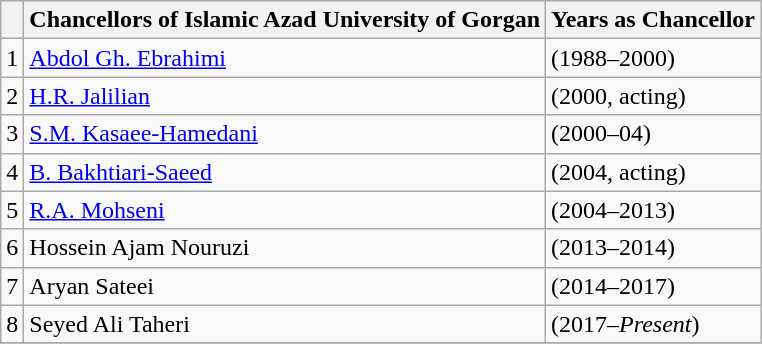<table class="wikitable">
<tr>
<th></th>
<th>Chancellors of Islamic Azad University of Gorgan</th>
<th>Years as Chancellor</th>
</tr>
<tr>
<td>1</td>
<td><a href='#'>Abdol Gh. Ebrahimi</a></td>
<td>(1988–2000)</td>
</tr>
<tr>
<td>2</td>
<td><a href='#'>H.R. Jalilian</a></td>
<td>(2000, acting)</td>
</tr>
<tr>
<td>3</td>
<td><a href='#'>S.M. Kasaee-Hamedani</a></td>
<td>(2000–04)</td>
</tr>
<tr>
<td>4</td>
<td><a href='#'>B. Bakhtiari-Saeed</a></td>
<td>(2004, acting)</td>
</tr>
<tr>
<td>5</td>
<td><a href='#'>R.A. Mohseni</a></td>
<td>(2004–2013)</td>
</tr>
<tr>
<td>6</td>
<td>Hossein Ajam Nouruzi</td>
<td>(2013–2014)</td>
</tr>
<tr>
<td>7</td>
<td>Aryan Sateei</td>
<td>(2014–2017)</td>
</tr>
<tr>
<td>8</td>
<td>Seyed Ali Taheri</td>
<td>(2017–<em>Present</em>)</td>
</tr>
<tr>
</tr>
</table>
